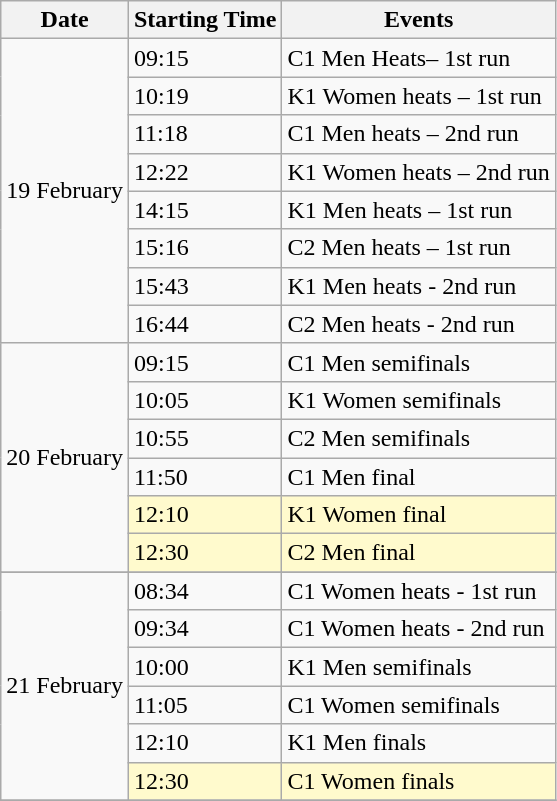<table class="wikitable">
<tr>
<th>Date</th>
<th>Starting Time</th>
<th>Events</th>
</tr>
<tr>
<td rowspan=8>19 February</td>
<td>09:15</td>
<td>C1 Men Heats– 1st run</td>
</tr>
<tr>
<td>10:19</td>
<td>K1 Women heats – 1st run</td>
</tr>
<tr>
<td>11:18</td>
<td>C1 Men heats – 2nd run</td>
</tr>
<tr>
<td>12:22</td>
<td>K1 Women heats – 2nd run</td>
</tr>
<tr>
<td>14:15</td>
<td>K1 Men heats – 1st run</td>
</tr>
<tr>
<td>15:16</td>
<td>C2 Men heats – 1st run</td>
</tr>
<tr>
<td>15:43</td>
<td>K1 Men heats - 2nd run</td>
</tr>
<tr>
<td>16:44</td>
<td>C2 Men heats - 2nd run</td>
</tr>
<tr>
<td rowspan=6>20 February</td>
<td>09:15</td>
<td>C1 Men semifinals</td>
</tr>
<tr>
<td>10:05</td>
<td>K1 Women semifinals</td>
</tr>
<tr>
<td>10:55</td>
<td>C2 Men semifinals</td>
</tr>
<tr>
<td>11:50</td>
<td>C1 Men final</td>
</tr>
<tr bgcolor=lemonchiffon>
<td>12:10</td>
<td>K1 Women final</td>
</tr>
<tr bgcolor=lemonchiffon>
<td>12:30</td>
<td>C2 Men final</td>
</tr>
<tr bgcolor=lemonchiffon>
</tr>
<tr>
<td rowspan=6>21 February</td>
<td>08:34</td>
<td>C1 Women heats - 1st run</td>
</tr>
<tr>
<td>09:34</td>
<td>C1 Women heats - 2nd run</td>
</tr>
<tr>
<td>10:00</td>
<td>K1 Men semifinals</td>
</tr>
<tr>
<td>11:05</td>
<td>C1 Women semifinals</td>
</tr>
<tr>
<td>12:10</td>
<td>K1 Men finals</td>
</tr>
<tr bgcolor=lemonchiffon>
<td>12:30</td>
<td>C1 Women finals</td>
</tr>
<tr bgcolor=lemonchiffon>
</tr>
</table>
